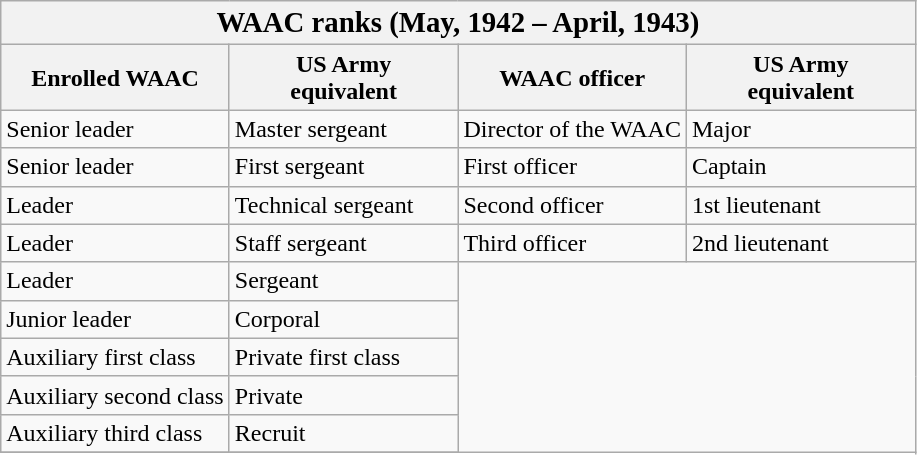<table class="wikitable">
<tr>
<th colspan="4"><BIG>WAAC ranks (May, 1942 – April, 1943)</BIG></th>
</tr>
<tr>
<th width=25%>Enrolled WAAC</th>
<th width=25%>US Army<br>equivalent</th>
<th width=25%>WAAC officer</th>
<th width=25%>US Army<br>equivalent</th>
</tr>
<tr>
<td>Senior leader</td>
<td>Master sergeant</td>
<td>Director of the WAAC</td>
<td>Major</td>
</tr>
<tr>
<td>Senior leader</td>
<td>First sergeant</td>
<td>First officer</td>
<td>Captain</td>
</tr>
<tr>
<td>Leader</td>
<td>Technical sergeant</td>
<td>Second officer</td>
<td>1st lieutenant</td>
</tr>
<tr>
<td>Leader</td>
<td>Staff sergeant</td>
<td>Third officer</td>
<td>2nd lieutenant</td>
</tr>
<tr>
<td>Leader</td>
<td>Sergeant</td>
</tr>
<tr>
<td>Junior leader</td>
<td>Corporal</td>
</tr>
<tr>
<td>Auxiliary first class</td>
<td>Private first class</td>
</tr>
<tr>
<td>Auxiliary second class</td>
<td>Private</td>
</tr>
<tr>
<td>Auxiliary third class</td>
<td>Recruit</td>
</tr>
<tr>
</tr>
</table>
